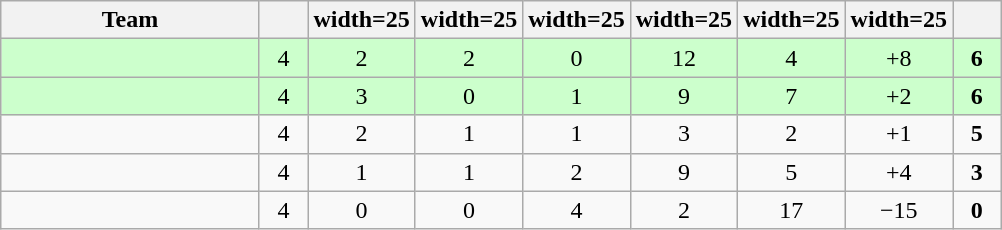<table class="wikitable" style="text-align: center;">
<tr>
<th style="width:165px;">Team</th>
<th width=25></th>
<th>width=25</th>
<th>width=25</th>
<th>width=25</th>
<th>width=25</th>
<th>width=25</th>
<th>width=25</th>
<th width=25></th>
</tr>
<tr style="background:#cfc;">
<td align="left"></td>
<td>4</td>
<td>2</td>
<td>2</td>
<td>0</td>
<td>12</td>
<td>4</td>
<td>+8</td>
<td><strong>6</strong></td>
</tr>
<tr style="background:#cfc;">
<td align="left"></td>
<td>4</td>
<td>3</td>
<td>0</td>
<td>1</td>
<td>9</td>
<td>7</td>
<td>+2</td>
<td><strong>6</strong></td>
</tr>
<tr>
<td align="left"></td>
<td>4</td>
<td>2</td>
<td>1</td>
<td>1</td>
<td>3</td>
<td>2</td>
<td>+1</td>
<td><strong>5</strong></td>
</tr>
<tr>
<td align="left"></td>
<td>4</td>
<td>1</td>
<td>1</td>
<td>2</td>
<td>9</td>
<td>5</td>
<td>+4</td>
<td><strong>3</strong></td>
</tr>
<tr>
<td align="left"></td>
<td>4</td>
<td>0</td>
<td>0</td>
<td>4</td>
<td>2</td>
<td>17</td>
<td>−15</td>
<td><strong>0</strong></td>
</tr>
</table>
